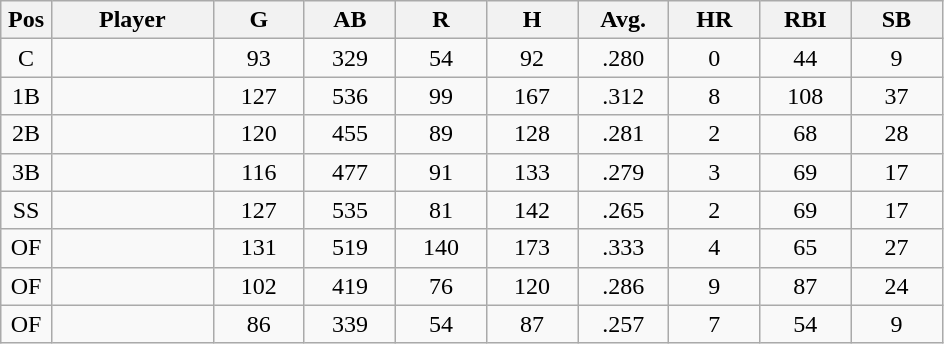<table class="wikitable sortable">
<tr>
<th bgcolor="#DDDDFF" width="5%">Pos</th>
<th bgcolor="#DDDDFF" width="16%">Player</th>
<th bgcolor="#DDDDFF" width="9%">G</th>
<th bgcolor="#DDDDFF" width="9%">AB</th>
<th bgcolor="#DDDDFF" width="9%">R</th>
<th bgcolor="#DDDDFF" width="9%">H</th>
<th bgcolor="#DDDDFF" width="9%">Avg.</th>
<th bgcolor="#DDDDFF" width="9%">HR</th>
<th bgcolor="#DDDDFF" width="9%">RBI</th>
<th bgcolor="#DDDDFF" width="9%">SB</th>
</tr>
<tr align="center">
<td>C</td>
<td></td>
<td>93</td>
<td>329</td>
<td>54</td>
<td>92</td>
<td>.280</td>
<td>0</td>
<td>44</td>
<td>9</td>
</tr>
<tr align="center">
<td>1B</td>
<td></td>
<td>127</td>
<td>536</td>
<td>99</td>
<td>167</td>
<td>.312</td>
<td>8</td>
<td>108</td>
<td>37</td>
</tr>
<tr align="center">
<td>2B</td>
<td></td>
<td>120</td>
<td>455</td>
<td>89</td>
<td>128</td>
<td>.281</td>
<td>2</td>
<td>68</td>
<td>28</td>
</tr>
<tr align="center">
<td>3B</td>
<td></td>
<td>116</td>
<td>477</td>
<td>91</td>
<td>133</td>
<td>.279</td>
<td>3</td>
<td>69</td>
<td>17</td>
</tr>
<tr align="center">
<td>SS</td>
<td></td>
<td>127</td>
<td>535</td>
<td>81</td>
<td>142</td>
<td>.265</td>
<td>2</td>
<td>69</td>
<td>17</td>
</tr>
<tr align="center">
<td>OF</td>
<td></td>
<td>131</td>
<td>519</td>
<td>140</td>
<td>173</td>
<td>.333</td>
<td>4</td>
<td>65</td>
<td>27</td>
</tr>
<tr align="center">
<td>OF</td>
<td></td>
<td>102</td>
<td>419</td>
<td>76</td>
<td>120</td>
<td>.286</td>
<td>9</td>
<td>87</td>
<td>24</td>
</tr>
<tr align="center">
<td>OF</td>
<td></td>
<td>86</td>
<td>339</td>
<td>54</td>
<td>87</td>
<td>.257</td>
<td>7</td>
<td>54</td>
<td>9</td>
</tr>
</table>
